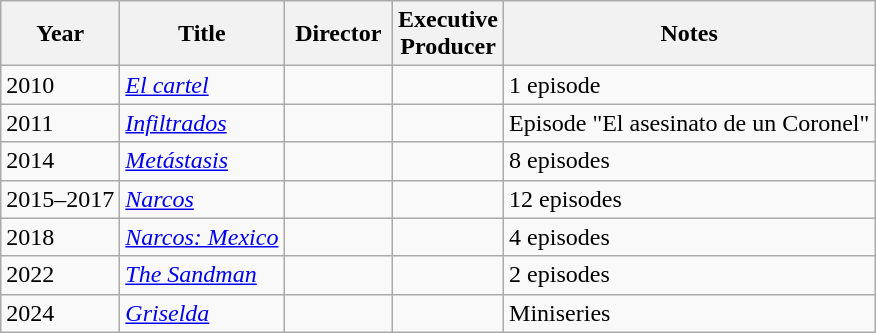<table class="wikitable">
<tr>
<th>Year</th>
<th>Title</th>
<th width=65>Director</th>
<th>Executive<br>Producer</th>
<th>Notes</th>
</tr>
<tr>
<td>2010</td>
<td><em><a href='#'>El cartel</a></em></td>
<td></td>
<td></td>
<td>1 episode</td>
</tr>
<tr>
<td>2011</td>
<td><em><a href='#'>Infiltrados</a></em></td>
<td></td>
<td></td>
<td>Episode "El asesinato de un Coronel"</td>
</tr>
<tr>
<td>2014</td>
<td><em><a href='#'>Metástasis</a></em></td>
<td></td>
<td></td>
<td>8 episodes</td>
</tr>
<tr>
<td>2015–2017</td>
<td><em><a href='#'>Narcos</a></em></td>
<td></td>
<td></td>
<td>12 episodes</td>
</tr>
<tr>
<td>2018</td>
<td><em><a href='#'>Narcos: Mexico</a></em></td>
<td></td>
<td></td>
<td>4 episodes</td>
</tr>
<tr>
<td>2022</td>
<td><em><a href='#'>The Sandman</a></em></td>
<td></td>
<td></td>
<td>2 episodes</td>
</tr>
<tr>
<td>2024</td>
<td><em><a href='#'>Griselda</a></em></td>
<td></td>
<td></td>
<td>Miniseries</td>
</tr>
</table>
